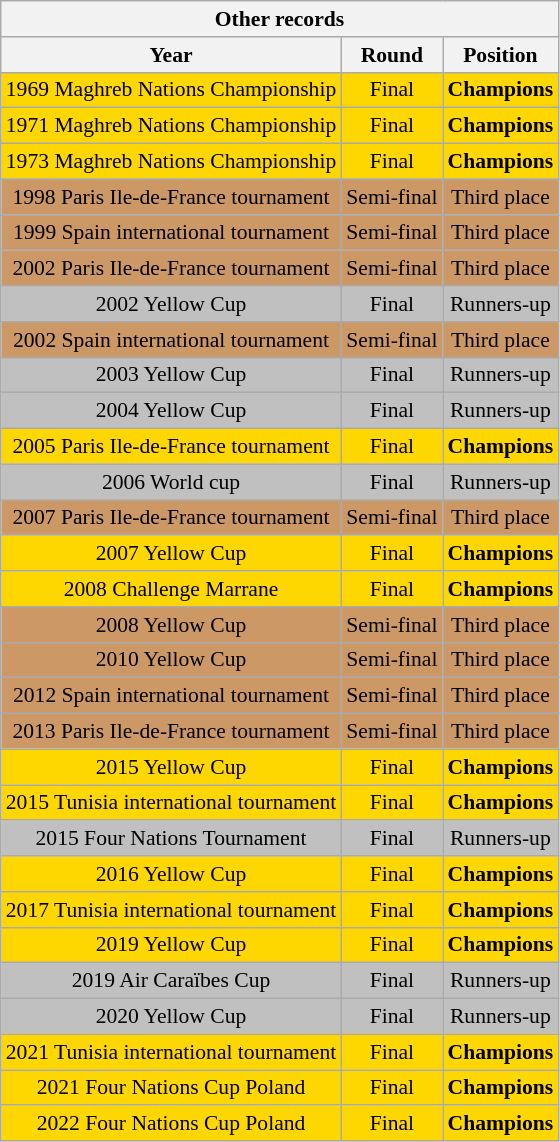<table class="wikitable" style="font-size:90%; text-align:center;">
<tr>
<th colspan="3">Other records</th>
</tr>
<tr>
<th>Year</th>
<th>Round</th>
<th>Position</th>
</tr>
<tr bgcolor=gold>
<td>1969 Maghreb Nations Championship</td>
<td>Final</td>
<td><strong>Champions</strong></td>
</tr>
<tr bgcolor=gold>
<td>1971 Maghreb Nations Championship</td>
<td>Final</td>
<td><strong>Champions</strong></td>
</tr>
<tr bgcolor=gold>
<td>1973 Maghreb Nations Championship</td>
<td>Final</td>
<td><strong>Champions</strong></td>
</tr>
<tr bgcolor=cc9966>
<td>1998 Paris Ile-de-France tournament</td>
<td>Semi-final</td>
<td>Third place</td>
</tr>
<tr bgcolor=cc9966>
<td>1999 Spain international tournament</td>
<td>Semi-final</td>
<td>Third place</td>
</tr>
<tr bgcolor=cc9966>
<td>2002 Paris Ile-de-France tournament</td>
<td>Semi-final</td>
<td>Third place</td>
</tr>
<tr bgcolor=silver>
<td>2002 Yellow Cup</td>
<td>Final</td>
<td>Runners-up</td>
</tr>
<tr bgcolor=cc9966>
<td>2002 Spain international tournament</td>
<td>Semi-final</td>
<td>Third place</td>
</tr>
<tr bgcolor=silver>
<td>2003 Yellow Cup</td>
<td>Final</td>
<td>Runners-up</td>
</tr>
<tr bgcolor=silver>
<td>2004 Yellow Cup</td>
<td>Final</td>
<td>Runners-up</td>
</tr>
<tr bgcolor=gold>
<td>2005 Paris Ile-de-France tournament</td>
<td>Final</td>
<td><strong>Champions</strong></td>
</tr>
<tr bgcolor=silver>
<td>2006 World cup</td>
<td>Final</td>
<td>Runners-up</td>
</tr>
<tr bgcolor=cc9966>
<td>2007 Paris Ile-de-France tournament</td>
<td>Semi-final</td>
<td>Third place</td>
</tr>
<tr bgcolor=gold>
<td>2007 Yellow Cup</td>
<td>Final</td>
<td><strong>Champions</strong></td>
</tr>
<tr bgcolor=gold>
<td>2008 Challenge Marrane</td>
<td>Final</td>
<td><strong>Champions</strong></td>
</tr>
<tr bgcolor=cc9966>
<td>2008 Yellow Cup</td>
<td>Semi-final</td>
<td>Third place</td>
</tr>
<tr bgcolor=cc9966>
<td>2010 Yellow Cup</td>
<td>Semi-final</td>
<td>Third place</td>
</tr>
<tr bgcolor=cc9966>
<td>2012 Spain international tournament</td>
<td>Semi-final</td>
<td>Third place</td>
</tr>
<tr bgcolor=cc9966>
<td>2013 Paris Ile-de-France tournament</td>
<td>Semi-final</td>
<td>Third place</td>
</tr>
<tr bgcolor=gold>
<td>2015 Yellow Cup</td>
<td>Final</td>
<td><strong>Champions</strong></td>
</tr>
<tr bgcolor=gold>
<td>2015 Tunisia international tournament</td>
<td>Final</td>
<td><strong>Champions</strong></td>
</tr>
<tr bgcolor=silver>
<td>2015 Four Nations Tournament</td>
<td>Final</td>
<td>Runners-up</td>
</tr>
<tr bgcolor=gold>
<td>2016 Yellow Cup</td>
<td>Final</td>
<td><strong>Champions</strong></td>
</tr>
<tr bgcolor=gold>
<td>2017 Tunisia international tournament</td>
<td>Final</td>
<td><strong>Champions</strong></td>
</tr>
<tr bgcolor=gold>
<td>2019 Yellow Cup</td>
<td>Final</td>
<td><strong>Champions</strong></td>
</tr>
<tr bgcolor=silver>
<td>2019 Air Caraïbes Cup</td>
<td>Final</td>
<td>Runners-up</td>
</tr>
<tr bgcolor=silver>
<td>2020 Yellow Cup</td>
<td>Final</td>
<td>Runners-up</td>
</tr>
<tr bgcolor=gold>
<td>2021 Tunisia international tournament</td>
<td>Final</td>
<td><strong>Champions</strong></td>
</tr>
<tr bgcolor=gold>
<td>2021 Four Nations Cup Poland</td>
<td>Final</td>
<td><strong>Champions</strong></td>
</tr>
<tr bgcolor=gold>
<td>2022 Four Nations Cup Poland</td>
<td>Final</td>
<td><strong>Champions</strong></td>
</tr>
</table>
